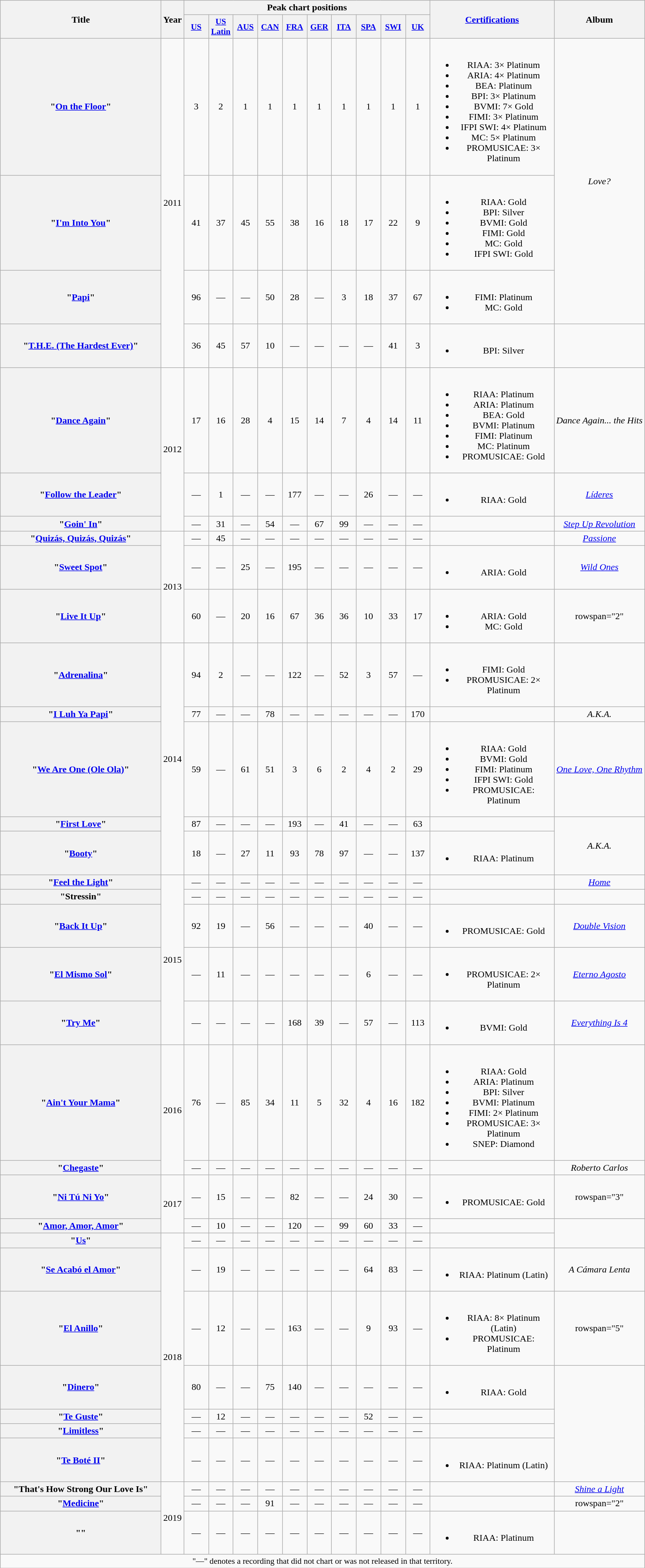<table class="wikitable plainrowheaders" style="text-align:center;">
<tr>
<th scope="col" rowspan="2" style="width:17em;">Title</th>
<th scope="col" rowspan="2" style="width:1em;">Year</th>
<th scope="col" colspan="10">Peak chart positions</th>
<th scope="col" rowspan="2" style="width:13em;"><a href='#'>Certifications</a></th>
<th scope="col" rowspan="2">Album</th>
</tr>
<tr>
<th scope="col" style="width:2.5em; font-size:90%;"><a href='#'>US</a><br></th>
<th scope="col" style="width:2.5em; font-size:90%;"><a href='#'>US<br>Latin</a><br></th>
<th scope="col" style="width:2.5em; font-size:90%;"><a href='#'>AUS</a><br></th>
<th scope="col" style="width:2.5em; font-size:90%;"><a href='#'>CAN</a><br></th>
<th scope="col" style="width:2.5em; font-size:90%;"><a href='#'>FRA</a><br></th>
<th scope="col" style="width:2.5em; font-size:90%;"><a href='#'>GER</a> <br></th>
<th scope="col" style="width:2.5em; font-size:90%;"><a href='#'>ITA</a><br></th>
<th scope="col" style="width:2.5em; font-size:90%;"><a href='#'>SPA</a><br></th>
<th scope="col" style="width:2.5em; font-size:90%;"><a href='#'>SWI</a><br></th>
<th scope="col" style="width:2.5em; font-size:90%;"><a href='#'>UK</a><br></th>
</tr>
<tr>
<th scope="row">"<a href='#'>On the Floor</a>" <br> </th>
<td rowspan="4">2011</td>
<td>3</td>
<td>2</td>
<td>1</td>
<td>1</td>
<td>1</td>
<td>1</td>
<td>1</td>
<td>1</td>
<td>1</td>
<td>1</td>
<td><br><ul><li>RIAA: 3× Platinum</li><li>ARIA: 4× Platinum</li><li>BEA: Platinum</li><li>BPI: 3× Platinum</li><li>BVMI: 7× Gold</li><li>FIMI: 3× Platinum</li><li>IFPI SWI: 4× Platinum</li><li>MC: 5× Platinum</li><li>PROMUSICAE: 3× Platinum</li></ul></td>
<td rowspan="3"><em>Love?</em></td>
</tr>
<tr>
<th scope="row">"<a href='#'>I'm Into You</a>" <br> </th>
<td>41</td>
<td>37</td>
<td>45</td>
<td>55</td>
<td>38</td>
<td>16</td>
<td>18</td>
<td>17</td>
<td>22</td>
<td>9</td>
<td><br><ul><li>RIAA: Gold</li><li>BPI: Silver</li><li>BVMI: Gold</li><li>FIMI: Gold</li><li>MC: Gold</li><li>IFPI SWI: Gold</li></ul></td>
</tr>
<tr>
<th scope="row">"<a href='#'>Papi</a>"</th>
<td>96</td>
<td>—</td>
<td>—</td>
<td>50</td>
<td>28</td>
<td>—</td>
<td>3</td>
<td>18</td>
<td>37</td>
<td>67</td>
<td><br><ul><li>FIMI: Platinum</li><li>MC: Gold</li></ul></td>
</tr>
<tr>
<th scope="row">"<a href='#'>T.H.E. (The Hardest Ever)</a>"<br></th>
<td>36</td>
<td>45</td>
<td>57</td>
<td>10</td>
<td>—</td>
<td>—</td>
<td>—</td>
<td>—</td>
<td>41</td>
<td>3</td>
<td><br><ul><li>BPI: Silver</li></ul></td>
<td></td>
</tr>
<tr>
<th scope="row">"<a href='#'>Dance Again</a>"<br></th>
<td rowspan="3">2012</td>
<td>17</td>
<td>16</td>
<td>28</td>
<td>4</td>
<td>15</td>
<td>14</td>
<td>7</td>
<td>4</td>
<td>14</td>
<td>11</td>
<td><br><ul><li>RIAA: Platinum</li><li>ARIA: Platinum</li><li>BEA: Gold</li><li>BVMI: Platinum</li><li>FIMI: Platinum</li><li>MC: Platinum</li><li>PROMUSICAE: Gold</li></ul></td>
<td><em>Dance Again... the Hits</em></td>
</tr>
<tr>
<th scope="row">"<a href='#'>Follow the Leader</a>"<br></th>
<td>—</td>
<td>1</td>
<td>—</td>
<td>—</td>
<td>177</td>
<td>—</td>
<td>—</td>
<td>26</td>
<td>—</td>
<td>—</td>
<td><br><ul><li>RIAA: Gold</li></ul></td>
<td><em><a href='#'>Líderes</a></em></td>
</tr>
<tr>
<th scope="row">"<a href='#'>Goin' In</a>"<br></th>
<td>—</td>
<td>31</td>
<td>—</td>
<td>54</td>
<td>—</td>
<td>67</td>
<td>99</td>
<td>—</td>
<td>—</td>
<td>—</td>
<td></td>
<td><em><a href='#'>Step Up Revolution</a></em></td>
</tr>
<tr>
<th scope="row">"<a href='#'>Quizás, Quizás, Quizás</a>"<br></th>
<td rowspan="3">2013</td>
<td>—</td>
<td>45</td>
<td>—</td>
<td>—</td>
<td>—</td>
<td>—</td>
<td>—</td>
<td>—</td>
<td>—</td>
<td>—</td>
<td></td>
<td><em><a href='#'>Passione</a></em></td>
</tr>
<tr>
<th scope="row">"<a href='#'>Sweet Spot</a>"<br></th>
<td>—</td>
<td>—</td>
<td>25</td>
<td>—</td>
<td>195</td>
<td>—</td>
<td>—</td>
<td>—</td>
<td>—</td>
<td>—</td>
<td><br><ul><li>ARIA: Gold</li></ul></td>
<td><em><a href='#'>Wild Ones</a></em></td>
</tr>
<tr>
<th scope="row">"<a href='#'>Live It Up</a>"<br></th>
<td>60</td>
<td>—</td>
<td>20</td>
<td>16</td>
<td>67</td>
<td>36</td>
<td>36</td>
<td>10</td>
<td>33</td>
<td>17</td>
<td><br><ul><li>ARIA: Gold</li><li>MC: Gold</li></ul></td>
<td>rowspan="2" </td>
</tr>
<tr>
<th scope="row">"<a href='#'>Adrenalina</a>" <br> </th>
<td rowspan="5">2014</td>
<td>94</td>
<td>2</td>
<td>—</td>
<td>—</td>
<td>122</td>
<td>—</td>
<td>52</td>
<td>3</td>
<td>57</td>
<td>—</td>
<td><br><ul><li>FIMI: Gold</li><li>PROMUSICAE: 2× Platinum</li></ul></td>
</tr>
<tr>
<th scope="row">"<a href='#'>I Luh Ya Papi</a>"<br></th>
<td>77</td>
<td>—</td>
<td>—</td>
<td>78</td>
<td>—</td>
<td>—</td>
<td>—</td>
<td>—</td>
<td>—</td>
<td>170</td>
<td></td>
<td><em>A.K.A.</em></td>
</tr>
<tr>
<th scope="row">"<a href='#'>We Are One (Ole Ola)</a>" <br> </th>
<td>59</td>
<td>—</td>
<td>61</td>
<td>51</td>
<td>3</td>
<td>6</td>
<td>2</td>
<td>4</td>
<td>2</td>
<td>29</td>
<td><br><ul><li>RIAA: Gold</li><li>BVMI: Gold</li><li>FIMI: Platinum</li><li>IFPI SWI: Gold</li><li>PROMUSICAE: Platinum</li></ul></td>
<td><em><a href='#'>One Love, One Rhythm</a></em></td>
</tr>
<tr>
<th scope="row">"<a href='#'>First Love</a>"</th>
<td>87</td>
<td>—</td>
<td>—</td>
<td>—</td>
<td>193</td>
<td>—</td>
<td>41</td>
<td>—</td>
<td>—</td>
<td>63</td>
<td></td>
<td rowspan="2"><em>A.K.A.</em></td>
</tr>
<tr>
<th scope="row">"<a href='#'>Booty</a>"<br></th>
<td>18</td>
<td>—</td>
<td>27</td>
<td>11</td>
<td>93</td>
<td>78</td>
<td>97</td>
<td>—</td>
<td>—</td>
<td>137</td>
<td><br><ul><li>RIAA: Platinum</li></ul></td>
</tr>
<tr>
<th scope="row">"<a href='#'>Feel the Light</a>"</th>
<td rowspan="5">2015</td>
<td>—</td>
<td>—</td>
<td>—</td>
<td>—</td>
<td>—</td>
<td>—</td>
<td>—</td>
<td>—</td>
<td>—</td>
<td>—</td>
<td></td>
<td><em><a href='#'>Home</a></em></td>
</tr>
<tr>
<th scope="row">"Stressin"<br></th>
<td>—</td>
<td>—</td>
<td>—</td>
<td>—</td>
<td>—</td>
<td>—</td>
<td>—</td>
<td>—</td>
<td>—</td>
<td>—</td>
<td></td>
<td></td>
</tr>
<tr>
<th scope="row">"<a href='#'>Back It Up</a>"<br></th>
<td>92</td>
<td>19</td>
<td>—</td>
<td>56</td>
<td>—</td>
<td>—</td>
<td>—</td>
<td>40</td>
<td>—</td>
<td>—</td>
<td><br><ul><li>PROMUSICAE: Gold</li></ul></td>
<td><em><a href='#'>Double Vision</a></em></td>
</tr>
<tr>
<th scope="row">"<a href='#'>El Mismo Sol</a>"<br></th>
<td>—</td>
<td>11</td>
<td>—</td>
<td>—</td>
<td>—</td>
<td>—</td>
<td>—</td>
<td>6</td>
<td>—</td>
<td>—</td>
<td><br><ul><li>PROMUSICAE: 2× Platinum</li></ul></td>
<td><em><a href='#'>Eterno Agosto</a></em></td>
</tr>
<tr>
<th scope="row">"<a href='#'>Try Me</a>"<br></th>
<td>—</td>
<td>—</td>
<td>—</td>
<td>—</td>
<td>168</td>
<td>39</td>
<td>—</td>
<td>57</td>
<td>—</td>
<td>113</td>
<td><br><ul><li>BVMI: Gold</li></ul></td>
<td><em><a href='#'>Everything Is 4</a></em></td>
</tr>
<tr>
<th scope="row">"<a href='#'>Ain't Your Mama</a>"</th>
<td rowspan="2">2016</td>
<td>76</td>
<td>—</td>
<td>85</td>
<td>34</td>
<td>11</td>
<td>5</td>
<td>32</td>
<td>4</td>
<td>16</td>
<td>182</td>
<td><br><ul><li>RIAA: Gold</li><li>ARIA: Platinum</li><li>BPI: Silver</li><li>BVMI: Platinum</li><li>FIMI: 2× Platinum</li><li>PROMUSICAE: 3× Platinum</li><li>SNEP: Diamond</li></ul></td>
<td></td>
</tr>
<tr>
<th scope="row">"<a href='#'>Chegaste</a>"<br></th>
<td>—</td>
<td>—</td>
<td>—</td>
<td>—</td>
<td>—</td>
<td>—</td>
<td>—</td>
<td>—</td>
<td>—</td>
<td>—</td>
<td></td>
<td><em>Roberto Carlos</em></td>
</tr>
<tr>
<th scope="row">"<a href='#'>Ni Tú Ni Yo</a>"<br></th>
<td rowspan="2">2017</td>
<td>—</td>
<td>15</td>
<td>—</td>
<td>—</td>
<td>82</td>
<td>—</td>
<td>—</td>
<td>24</td>
<td>30</td>
<td>—</td>
<td><br><ul><li>PROMUSICAE: Gold</li></ul></td>
<td>rowspan="3" </td>
</tr>
<tr>
<th scope="row">"<a href='#'>Amor, Amor, Amor</a>"<br></th>
<td>—</td>
<td>10</td>
<td>—</td>
<td>—</td>
<td>120</td>
<td>—</td>
<td>99</td>
<td>60</td>
<td>33</td>
<td>—</td>
<td></td>
</tr>
<tr>
<th scope="row">"<a href='#'>Us</a>"</th>
<td rowspan="7">2018</td>
<td>—</td>
<td>—</td>
<td>—</td>
<td>—</td>
<td>—</td>
<td>—</td>
<td>—</td>
<td>—</td>
<td>—</td>
<td>—</td>
<td></td>
</tr>
<tr>
<th scope="row">"<a href='#'>Se Acabó el Amor</a>"<br></th>
<td>—</td>
<td>19</td>
<td>—</td>
<td>—</td>
<td>—</td>
<td>—</td>
<td>—</td>
<td>64</td>
<td>83</td>
<td>—</td>
<td><br><ul><li>RIAA: Platinum (Latin)</li></ul></td>
<td><em>A Cámara Lenta</em></td>
</tr>
<tr>
<th scope="row">"<a href='#'>El Anillo</a>"</th>
<td>—</td>
<td>12</td>
<td>—</td>
<td>—</td>
<td>163</td>
<td>—</td>
<td>—</td>
<td>9</td>
<td>93</td>
<td>—</td>
<td><br><ul><li>RIAA: 8× Platinum (Latin)</li><li>PROMUSICAE: Platinum</li></ul></td>
<td>rowspan="5" </td>
</tr>
<tr>
<th scope="row">"<a href='#'>Dinero</a>"<br></th>
<td>80</td>
<td>—</td>
<td>—</td>
<td>75</td>
<td>140</td>
<td>—</td>
<td>—</td>
<td>—</td>
<td>—</td>
<td>—</td>
<td><br><ul><li>RIAA: Gold</li></ul></td>
</tr>
<tr>
<th scope="row">"<a href='#'>Te Guste</a>"<br></th>
<td>—</td>
<td>12</td>
<td>—</td>
<td>—</td>
<td>—</td>
<td>—</td>
<td>—</td>
<td>52</td>
<td>—</td>
<td>—</td>
<td></td>
</tr>
<tr>
<th scope="row">"<a href='#'>Limitless</a>"<br></th>
<td>—</td>
<td>—</td>
<td>—</td>
<td>—</td>
<td>—</td>
<td>—</td>
<td>—</td>
<td>—</td>
<td>—</td>
<td>—</td>
<td></td>
</tr>
<tr>
<th scope="row">"<a href='#'>Te Boté II</a>"<br></th>
<td>—</td>
<td>—</td>
<td>—</td>
<td>—</td>
<td>—</td>
<td>—</td>
<td>—</td>
<td>—</td>
<td>—</td>
<td>—</td>
<td><br><ul><li>RIAA: Platinum (Latin)</li></ul></td>
</tr>
<tr>
<th scope="row">"That's How Strong Our Love Is"<br></th>
<td rowspan="3">2019</td>
<td>—</td>
<td>—</td>
<td>—</td>
<td>—</td>
<td>—</td>
<td>—</td>
<td>—</td>
<td>—</td>
<td>—</td>
<td>—</td>
<td></td>
<td><em><a href='#'>Shine a Light</a></em></td>
</tr>
<tr>
<th scope="row">"<a href='#'>Medicine</a>"<br></th>
<td>—</td>
<td>—</td>
<td>—</td>
<td>91</td>
<td>—</td>
<td>—</td>
<td>—</td>
<td>—</td>
<td>—</td>
<td>—</td>
<td></td>
<td>rowspan="2" </td>
</tr>
<tr>
<th scope="row">""</th>
<td>—</td>
<td>—</td>
<td>—</td>
<td>—</td>
<td>—</td>
<td>—</td>
<td>—</td>
<td>—</td>
<td>—</td>
<td>—</td>
<td><br><ul><li>RIAA: Platinum </li></ul></td>
</tr>
<tr>
<td colspan="14" style="font-size:90%">"—" denotes a recording that did not chart or was not released in that territory.</td>
</tr>
</table>
